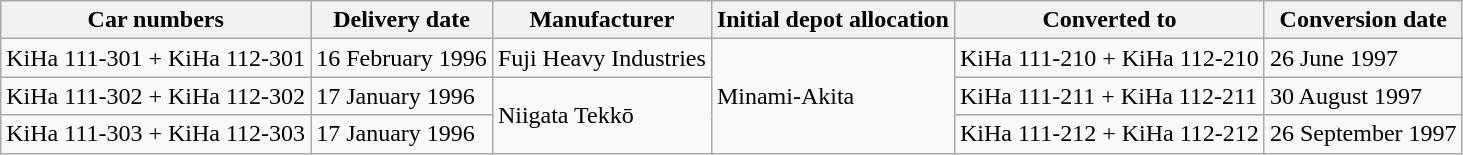<table class="wikitable">
<tr>
<th>Car numbers</th>
<th>Delivery date</th>
<th>Manufacturer</th>
<th>Initial depot allocation</th>
<th>Converted to</th>
<th>Conversion date</th>
</tr>
<tr>
<td>KiHa 111-301 + KiHa 112-301</td>
<td>16 February 1996</td>
<td>Fuji Heavy Industries</td>
<td rowspan=3>Minami-Akita</td>
<td>KiHa 111-210 + KiHa 112-210</td>
<td>26 June 1997</td>
</tr>
<tr>
<td>KiHa 111-302 + KiHa 112-302</td>
<td>17 January 1996</td>
<td rowspan=2>Niigata Tekkō</td>
<td>KiHa 111-211 + KiHa 112-211</td>
<td>30 August 1997</td>
</tr>
<tr>
<td>KiHa 111-303 + KiHa 112-303</td>
<td>17 January 1996</td>
<td>KiHa 111-212 + KiHa 112-212</td>
<td>26 September 1997</td>
</tr>
</table>
